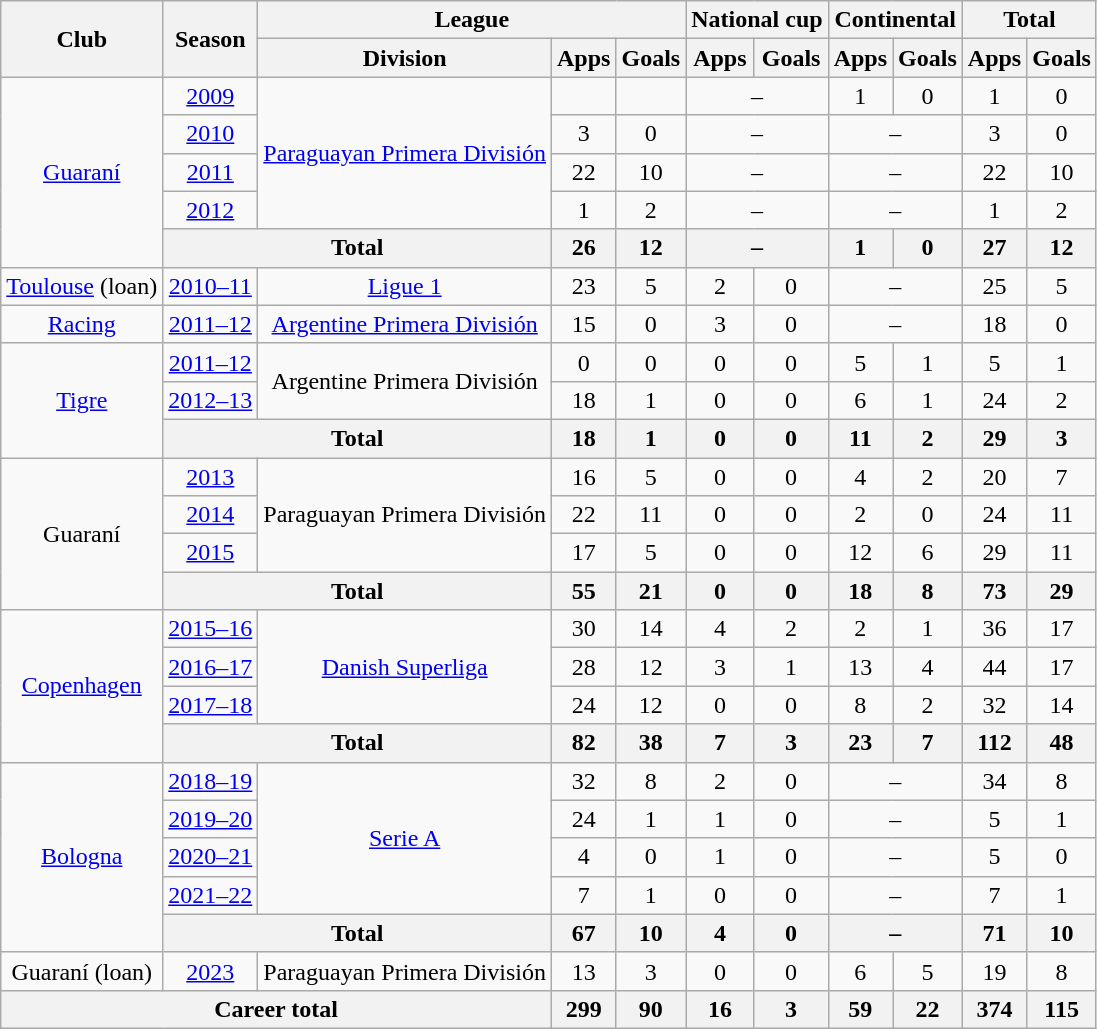<table class="wikitable" style="text-align:center">
<tr>
<th rowspan="2">Club</th>
<th rowspan="2">Season</th>
<th colspan="3">League</th>
<th colspan="2">National cup</th>
<th colspan="2">Continental</th>
<th colspan="2">Total</th>
</tr>
<tr>
<th>Division</th>
<th>Apps</th>
<th>Goals</th>
<th>Apps</th>
<th>Goals</th>
<th>Apps</th>
<th>Goals</th>
<th>Apps</th>
<th>Goals</th>
</tr>
<tr>
<td rowspan="5"><a href='#'>Guaraní</a></td>
<td><a href='#'>2009</a></td>
<td rowspan="4"><a href='#'>Paraguayan Primera División</a></td>
<td></td>
<td></td>
<td colspan="2">–</td>
<td>1</td>
<td>0</td>
<td>1</td>
<td>0</td>
</tr>
<tr>
<td><a href='#'>2010</a></td>
<td>3</td>
<td>0</td>
<td colspan="2">–</td>
<td colspan="2">–</td>
<td>3</td>
<td>0</td>
</tr>
<tr>
<td><a href='#'>2011</a></td>
<td>22</td>
<td>10</td>
<td colspan="2">–</td>
<td colspan="2">–</td>
<td>22</td>
<td>10</td>
</tr>
<tr>
<td><a href='#'>2012</a></td>
<td>1</td>
<td>2</td>
<td colspan="2">–</td>
<td colspan="2">–</td>
<td>1</td>
<td>2</td>
</tr>
<tr>
<th colspan="2">Total</th>
<th>26</th>
<th>12</th>
<th colspan="2">–</th>
<th>1</th>
<th>0</th>
<th>27</th>
<th>12</th>
</tr>
<tr>
<td><a href='#'>Toulouse</a> (loan)</td>
<td><a href='#'>2010–11</a></td>
<td><a href='#'>Ligue 1</a></td>
<td>23</td>
<td>5</td>
<td>2</td>
<td>0</td>
<td colspan="2">–</td>
<td>25</td>
<td>5</td>
</tr>
<tr>
<td><a href='#'>Racing</a></td>
<td><a href='#'>2011–12</a></td>
<td><a href='#'>Argentine Primera División</a></td>
<td>15</td>
<td>0</td>
<td>3</td>
<td>0</td>
<td colspan="2">–</td>
<td>18</td>
<td>0</td>
</tr>
<tr>
<td rowspan="3"><a href='#'>Tigre</a></td>
<td><a href='#'>2011–12</a></td>
<td rowspan="2">Argentine Primera División</td>
<td>0</td>
<td>0</td>
<td>0</td>
<td>0</td>
<td>5</td>
<td>1</td>
<td>5</td>
<td>1</td>
</tr>
<tr>
<td><a href='#'>2012–13</a></td>
<td>18</td>
<td>1</td>
<td>0</td>
<td>0</td>
<td>6</td>
<td>1</td>
<td>24</td>
<td>2</td>
</tr>
<tr>
<th colspan="2">Total</th>
<th>18</th>
<th>1</th>
<th>0</th>
<th>0</th>
<th>11</th>
<th>2</th>
<th>29</th>
<th>3</th>
</tr>
<tr>
<td rowspan="4">Guaraní</td>
<td><a href='#'>2013</a></td>
<td rowspan="3">Paraguayan Primera División</td>
<td>16</td>
<td>5</td>
<td>0</td>
<td>0</td>
<td>4</td>
<td>2</td>
<td>20</td>
<td>7</td>
</tr>
<tr>
<td><a href='#'>2014</a></td>
<td>22</td>
<td>11</td>
<td>0</td>
<td>0</td>
<td>2</td>
<td>0</td>
<td>24</td>
<td>11</td>
</tr>
<tr>
<td><a href='#'>2015</a></td>
<td>17</td>
<td>5</td>
<td>0</td>
<td>0</td>
<td>12</td>
<td>6</td>
<td>29</td>
<td>11</td>
</tr>
<tr>
<th colspan="2">Total</th>
<th>55</th>
<th>21</th>
<th>0</th>
<th>0</th>
<th>18</th>
<th>8</th>
<th>73</th>
<th>29</th>
</tr>
<tr>
<td rowspan="4"><a href='#'>Copenhagen</a></td>
<td><a href='#'>2015–16</a></td>
<td rowspan="3"><a href='#'>Danish Superliga</a></td>
<td>30</td>
<td>14</td>
<td>4</td>
<td>2</td>
<td>2</td>
<td>1</td>
<td>36</td>
<td>17</td>
</tr>
<tr>
<td><a href='#'>2016–17</a></td>
<td>28</td>
<td>12</td>
<td>3</td>
<td>1</td>
<td>13</td>
<td>4</td>
<td>44</td>
<td>17</td>
</tr>
<tr>
<td><a href='#'>2017–18</a></td>
<td>24</td>
<td>12</td>
<td>0</td>
<td>0</td>
<td>8</td>
<td>2</td>
<td>32</td>
<td>14</td>
</tr>
<tr>
<th colspan="2">Total</th>
<th>82</th>
<th>38</th>
<th>7</th>
<th>3</th>
<th>23</th>
<th>7</th>
<th>112</th>
<th>48</th>
</tr>
<tr>
<td rowspan="5"><a href='#'>Bologna</a></td>
<td><a href='#'>2018–19</a></td>
<td rowspan="4"><a href='#'>Serie A</a></td>
<td>32</td>
<td>8</td>
<td>2</td>
<td>0</td>
<td colspan="2">–</td>
<td>34</td>
<td>8</td>
</tr>
<tr>
<td><a href='#'>2019–20</a></td>
<td>24</td>
<td>1</td>
<td>1</td>
<td>0</td>
<td colspan="2">–</td>
<td>5</td>
<td>1</td>
</tr>
<tr>
<td><a href='#'>2020–21</a></td>
<td>4</td>
<td>0</td>
<td>1</td>
<td>0</td>
<td colspan="2">–</td>
<td>5</td>
<td>0</td>
</tr>
<tr>
<td><a href='#'>2021–22</a></td>
<td>7</td>
<td>1</td>
<td>0</td>
<td>0</td>
<td colspan="2">–</td>
<td>7</td>
<td>1</td>
</tr>
<tr>
<th colspan="2">Total</th>
<th>67</th>
<th>10</th>
<th>4</th>
<th>0</th>
<th colspan="2">–</th>
<th>71</th>
<th>10</th>
</tr>
<tr>
<td>Guaraní (loan)</td>
<td><a href='#'>2023</a></td>
<td>Paraguayan Primera División</td>
<td>13</td>
<td>3</td>
<td>0</td>
<td>0</td>
<td>6</td>
<td>5</td>
<td>19</td>
<td>8</td>
</tr>
<tr>
<th colspan="3">Career total</th>
<th>299</th>
<th>90</th>
<th>16</th>
<th>3</th>
<th>59</th>
<th>22</th>
<th>374</th>
<th>115</th>
</tr>
</table>
